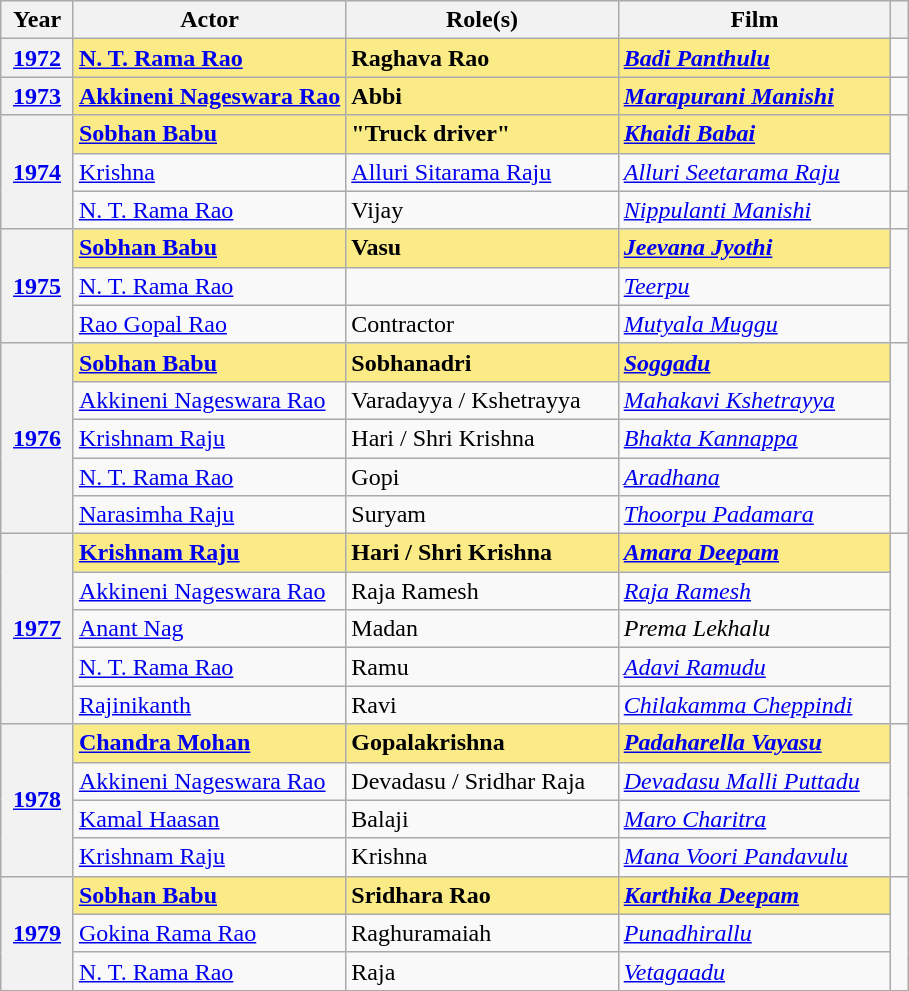<table class="wikitable sortable">
<tr>
<th scope="col" style="width:8%;">Year</th>
<th scope="col" style="width:30%;">Actor</th>
<th scope="col" style="width:30%;">Role(s)</th>
<th scope="col" style="width:30%;">Film</th>
<th scope="col" style="width:2%;" class="unsortable"></th>
</tr>
<tr>
<th scope="row" style="text-align:center"><a href='#'>1972</a></th>
<td style="background:#FAEB86;"><strong><a href='#'>N. T. Rama Rao</a></strong></td>
<td style="background:#FAEB86;"><strong>Raghava Rao</strong></td>
<td style="background:#FAEB86;"><strong><em><a href='#'>Badi Panthulu</a></em></strong></td>
<td></td>
</tr>
<tr>
<th scope="row" style="text-align:center"><a href='#'>1973</a></th>
<td style="background:#FAEB86;"><strong><a href='#'>Akkineni Nageswara Rao</a></strong></td>
<td style="background:#FAEB86;"><strong>Abbi</strong></td>
<td style="background:#FAEB86;"><strong><em><a href='#'>Marapurani Manishi</a></em></strong></td>
<td></td>
</tr>
<tr>
<th rowspan="3" scope="row" style="text-align:center"><a href='#'>1974</a></th>
<td style="background:#FAEB86;"><strong><a href='#'>Sobhan Babu</a></strong></td>
<td style="background:#FAEB86;"><strong>"Truck driver"</strong></td>
<td style="background:#FAEB86;"><strong><em><a href='#'>Khaidi Babai</a></em></strong></td>
<td rowspan="2"></td>
</tr>
<tr>
<td><a href='#'>Krishna</a></td>
<td><a href='#'>Alluri Sitarama Raju</a></td>
<td><em><a href='#'>Alluri Seetarama Raju</a></em></td>
</tr>
<tr>
<td><a href='#'>N. T. Rama Rao</a></td>
<td>Vijay</td>
<td><em><a href='#'>Nippulanti Manishi</a></em></td>
<td></td>
</tr>
<tr>
<th rowspan="3" scope="row" style="text-align:center"><a href='#'>1975</a></th>
<td style="background:#FAEB86;"><strong><a href='#'>Sobhan Babu</a></strong></td>
<td style="background:#FAEB86;"><strong>Vasu</strong></td>
<td style="background:#FAEB86;"><strong><em><a href='#'>Jeevana Jyothi</a></em></strong></td>
<td rowspan="3"></td>
</tr>
<tr>
<td><a href='#'>N. T. Rama Rao</a></td>
<td></td>
<td><em><a href='#'>Teerpu</a></em></td>
</tr>
<tr>
<td><a href='#'>Rao Gopal Rao</a></td>
<td>Contractor</td>
<td><em><a href='#'>Mutyala Muggu</a></em></td>
</tr>
<tr>
<th rowspan="5" scope="row" style="text-align:center"><a href='#'>1976</a></th>
<td style="background:#FAEB86;"><strong><a href='#'>Sobhan Babu</a></strong></td>
<td style="background:#FAEB86;"><strong>Sobhanadri</strong></td>
<td style="background:#FAEB86;"><strong><em><a href='#'>Soggadu</a></em></strong></td>
<td rowspan="5"></td>
</tr>
<tr>
<td><a href='#'>Akkineni Nageswara Rao</a></td>
<td>Varadayya / Kshetrayya</td>
<td><em><a href='#'>Mahakavi Kshetrayya</a></em></td>
</tr>
<tr>
<td><a href='#'>Krishnam Raju</a></td>
<td>Hari / Shri Krishna</td>
<td><em><a href='#'>Bhakta Kannappa</a></em></td>
</tr>
<tr>
<td><a href='#'>N. T. Rama Rao</a></td>
<td>Gopi</td>
<td><em><a href='#'>Aradhana</a></em></td>
</tr>
<tr>
<td><a href='#'>Narasimha Raju</a></td>
<td>Suryam</td>
<td><em><a href='#'>Thoorpu Padamara</a></em></td>
</tr>
<tr>
<th rowspan="5" scope="row" style="text-align:center"><a href='#'>1977</a></th>
<td style="background:#FAEB86;"><strong><a href='#'>Krishnam Raju</a></strong></td>
<td style="background:#FAEB86;"><strong>Hari / Shri Krishna</strong></td>
<td style="background:#FAEB86;"><strong><em><a href='#'>Amara Deepam</a></em></strong></td>
<td rowspan="5"></td>
</tr>
<tr>
<td><a href='#'>Akkineni Nageswara Rao</a></td>
<td>Raja Ramesh</td>
<td><em><a href='#'>Raja Ramesh</a></em></td>
</tr>
<tr>
<td><a href='#'>Anant Nag</a></td>
<td>Madan</td>
<td><em>Prema Lekhalu</em></td>
</tr>
<tr>
<td><a href='#'>N. T. Rama Rao</a></td>
<td>Ramu</td>
<td><em><a href='#'>Adavi Ramudu</a></em></td>
</tr>
<tr>
<td><a href='#'>Rajinikanth</a></td>
<td>Ravi</td>
<td><em><a href='#'>Chilakamma Cheppindi</a></em></td>
</tr>
<tr>
<th rowspan="4" scope="row" style="text-align:center"><a href='#'>1978</a></th>
<td style="background:#FAEB86;"><strong><a href='#'>Chandra Mohan</a></strong></td>
<td style="background:#FAEB86;"><strong>Gopalakrishna</strong></td>
<td style="background:#FAEB86;"><strong><em><a href='#'>Padaharella Vayasu</a></em></strong></td>
<td rowspan="4"></td>
</tr>
<tr>
<td><a href='#'>Akkineni Nageswara Rao</a></td>
<td>Devadasu / Sridhar Raja</td>
<td><em><a href='#'>Devadasu Malli Puttadu</a></em></td>
</tr>
<tr>
<td><a href='#'>Kamal Haasan</a></td>
<td>Balaji</td>
<td><em><a href='#'>Maro Charitra</a></em></td>
</tr>
<tr>
<td><a href='#'>Krishnam Raju</a></td>
<td>Krishna</td>
<td><em><a href='#'>Mana Voori Pandavulu</a></em></td>
</tr>
<tr>
<th rowspan="3" scope="row" style="text-align:center"><a href='#'>1979</a></th>
<td style="background:#FAEB86;"><strong><a href='#'>Sobhan Babu</a></strong></td>
<td style="background:#FAEB86;"><strong>Sridhara Rao</strong></td>
<td style="background:#FAEB86;"><strong><em><a href='#'>Karthika Deepam</a></em></strong></td>
<td rowspan="3"></td>
</tr>
<tr>
<td><a href='#'>Gokina Rama Rao</a></td>
<td>Raghuramaiah</td>
<td><em><a href='#'>Punadhirallu</a></em></td>
</tr>
<tr>
<td><a href='#'>N. T. Rama Rao</a></td>
<td>Raja</td>
<td><em><a href='#'>Vetagaadu</a></em></td>
</tr>
</table>
